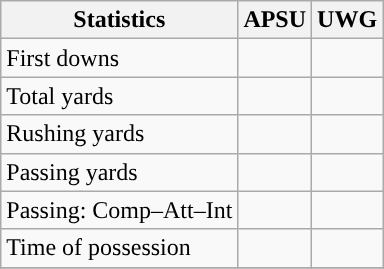<table class="wikitable" style="float: left;">
<tr>
<th>Statistics</th>
<th>APSU</th>
<th>UWG</th>
</tr>
<tr>
<td>First downs</td>
<td></td>
<td></td>
</tr>
<tr>
<td>Total yards</td>
<td></td>
<td></td>
</tr>
<tr>
<td>Rushing yards</td>
<td></td>
<td></td>
</tr>
<tr>
<td>Passing yards</td>
<td></td>
<td></td>
</tr>
<tr>
<td>Passing: Comp–Att–Int</td>
<td></td>
<td></td>
</tr>
<tr>
<td>Time of possession</td>
<td></td>
<td></td>
</tr>
<tr>
</tr>
</table>
